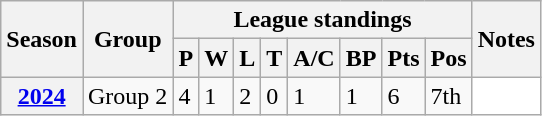<table class="wikitable sortable">
<tr>
<th scope="col" rowspan="2">Season</th>
<th scope="col" rowspan="2">Group</th>
<th scope="col" colspan="8">League standings</th>
<th scope="col" rowspan="2">Notes</th>
</tr>
<tr>
<th scope="col">P</th>
<th scope="col">W</th>
<th scope="col">L</th>
<th scope="col">T</th>
<th scope="col">A/C</th>
<th scope="col">BP</th>
<th scope="col">Pts</th>
<th scope="col">Pos</th>
</tr>
<tr>
<th scope="row"><a href='#'>2024</a></th>
<td>Group 2</td>
<td>4</td>
<td>1</td>
<td>2</td>
<td>0</td>
<td>1</td>
<td>1</td>
<td>6</td>
<td>7th</td>
<td style="background: white;"></td>
</tr>
</table>
